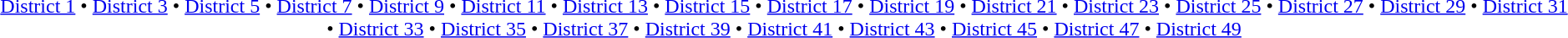<table id=toc class=toc summary=Contents>
<tr>
<td align=center><br><a href='#'>District 1</a> • <a href='#'>District 3</a> • <a href='#'>District 5</a> • <a href='#'>District 7</a> • <a href='#'>District 9</a> • <a href='#'>District 11</a> • <a href='#'>District 13</a> • <a href='#'>District 15</a> • <a href='#'>District 17</a> • <a href='#'>District 19</a> • <a href='#'>District 21</a> • <a href='#'>District 23</a> • <a href='#'>District 25</a> • <a href='#'>District 27</a> • <a href='#'>District 29</a> • <a href='#'>District 31</a> • <a href='#'>District 33</a> • <a href='#'>District 35</a> • <a href='#'>District 37</a> • <a href='#'>District 39</a> • <a href='#'>District 41</a> • <a href='#'>District 43</a> • <a href='#'>District 45</a> • <a href='#'>District 47</a> • <a href='#'>District 49</a></td>
</tr>
</table>
